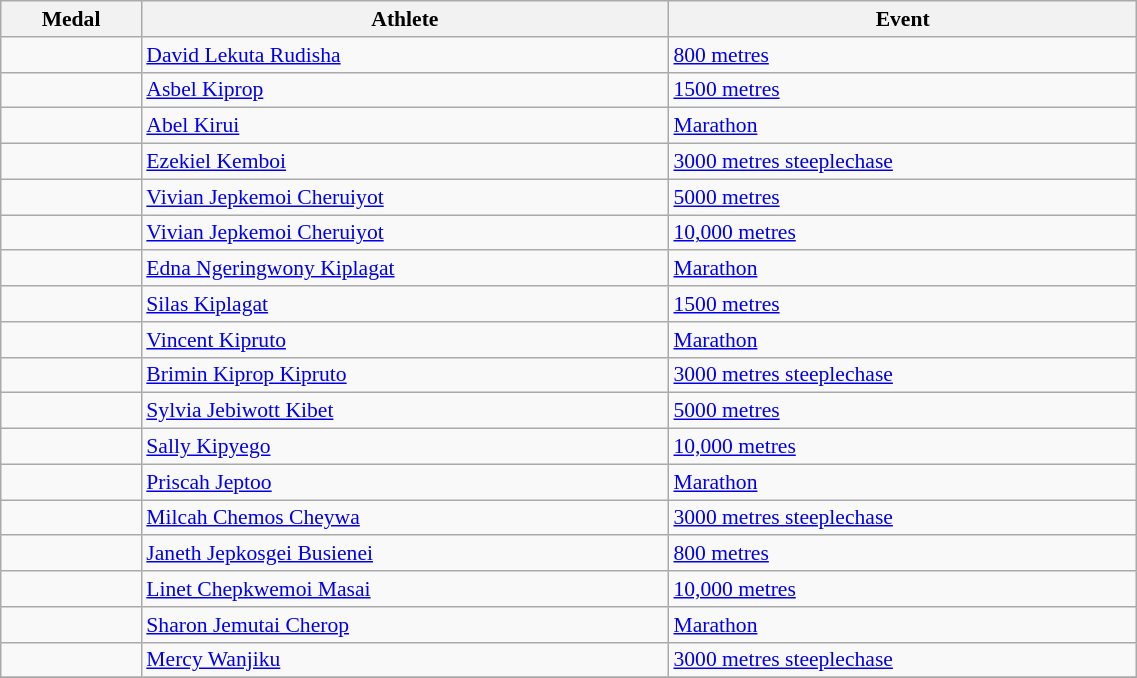<table class="wikitable" style="font-size:90%" width=60%>
<tr>
<th>Medal</th>
<th>Athlete</th>
<th>Event</th>
</tr>
<tr>
<td></td>
<td><a href='#'>David Lekuta Rudisha</a></td>
<td><a href='#'>800 metres</a></td>
</tr>
<tr>
<td></td>
<td><a href='#'>Asbel Kiprop</a></td>
<td><a href='#'>1500 metres</a></td>
</tr>
<tr>
<td></td>
<td><a href='#'>Abel Kirui</a></td>
<td><a href='#'>Marathon</a></td>
</tr>
<tr>
<td></td>
<td><a href='#'>Ezekiel Kemboi</a></td>
<td><a href='#'>3000 metres steeplechase</a></td>
</tr>
<tr>
<td></td>
<td><a href='#'>Vivian Jepkemoi Cheruiyot</a></td>
<td><a href='#'>5000 metres</a></td>
</tr>
<tr>
<td></td>
<td><a href='#'>Vivian Jepkemoi Cheruiyot</a></td>
<td><a href='#'>10,000 metres</a></td>
</tr>
<tr>
<td></td>
<td><a href='#'>Edna Ngeringwony Kiplagat</a></td>
<td><a href='#'>Marathon</a></td>
</tr>
<tr>
<td></td>
<td><a href='#'>Silas Kiplagat</a></td>
<td><a href='#'>1500 metres</a></td>
</tr>
<tr>
<td></td>
<td><a href='#'>Vincent Kipruto</a></td>
<td><a href='#'>Marathon</a></td>
</tr>
<tr>
<td></td>
<td><a href='#'>Brimin Kiprop Kipruto</a></td>
<td><a href='#'>3000 metres steeplechase</a></td>
</tr>
<tr>
<td></td>
<td><a href='#'>Sylvia Jebiwott Kibet</a></td>
<td><a href='#'>5000 metres</a></td>
</tr>
<tr>
<td></td>
<td><a href='#'>Sally Kipyego</a></td>
<td><a href='#'>10,000 metres</a></td>
</tr>
<tr>
<td></td>
<td><a href='#'>Priscah Jeptoo</a></td>
<td><a href='#'>Marathon</a></td>
</tr>
<tr>
<td></td>
<td><a href='#'>Milcah Chemos Cheywa</a></td>
<td><a href='#'>3000 metres steeplechase</a></td>
</tr>
<tr>
<td></td>
<td><a href='#'>Janeth Jepkosgei Busienei</a></td>
<td><a href='#'>800 metres</a></td>
</tr>
<tr>
<td></td>
<td><a href='#'>Linet Chepkwemoi Masai</a></td>
<td><a href='#'>10,000 metres</a></td>
</tr>
<tr>
<td></td>
<td><a href='#'>Sharon Jemutai Cherop</a></td>
<td><a href='#'>Marathon</a></td>
</tr>
<tr>
<td></td>
<td><a href='#'>Mercy Wanjiku</a></td>
<td><a href='#'>3000 metres steeplechase</a></td>
</tr>
<tr>
</tr>
</table>
